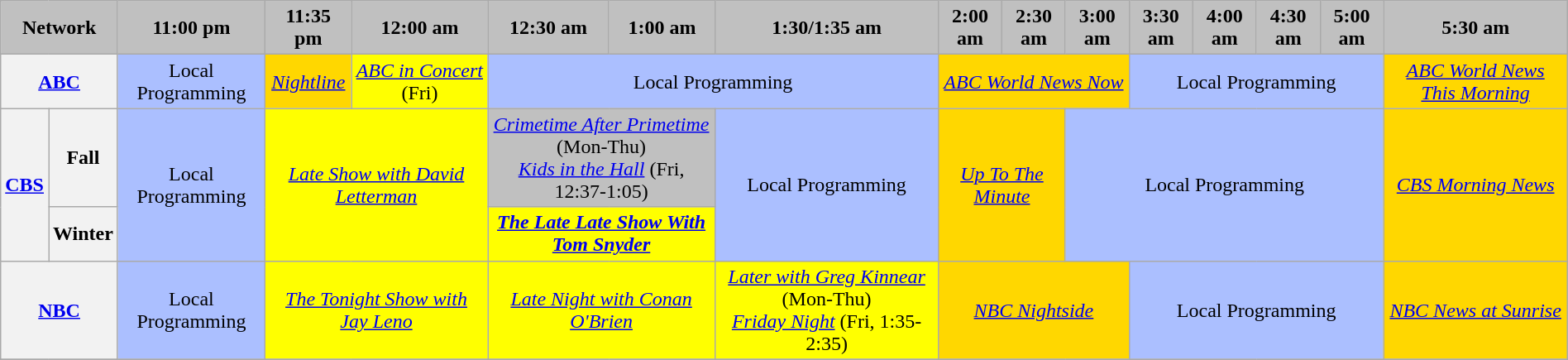<table class="wikitable" style="width:100%;margin-right:0;text-align:center">
<tr>
<th colspan="2" style="background-color:#C0C0C0;text-align:center">Network</th>
<th style="background-color:#C0C0C0;text-align:center">11:00 pm</th>
<th style="background-color:#C0C0C0;text-align:center">11:35 pm</th>
<th style="background-color:#C0C0C0;text-align:center">12:00 am</th>
<th style="background-color:#C0C0C0;text-align:center">12:30 am</th>
<th style="background-color:#C0C0C0;text-align:center">1:00 am</th>
<th style="background-color:#C0C0C0;text-align:center">1:30/1:35 am</th>
<th style="background-color:#C0C0C0;text-align:center">2:00 am</th>
<th style="background-color:#C0C0C0;text-align:center">2:30 am</th>
<th style="background-color:#C0C0C0;text-align:center">3:00 am</th>
<th style="background-color:#C0C0C0;text-align:center">3:30 am</th>
<th style="background-color:#C0C0C0;text-align:center">4:00 am</th>
<th style="background-color:#C0C0C0;text-align:center">4:30 am</th>
<th style="background-color:#C0C0C0;text-align:center">5:00 am</th>
<th style="background-color:#C0C0C0;text-align:center">5:30 am</th>
</tr>
<tr>
<th colspan="2"><a href='#'>ABC</a></th>
<td colspan="1" style="background:#abbfff">Local Programming</td>
<td colspan="1" style="background:gold"><em><a href='#'>Nightline</a></em></td>
<td colspan="1" style="background:yellow"><em><a href='#'>ABC in Concert</a></em> (Fri)</td>
<td colspan="3" style="background:#abbfff">Local Programming</td>
<td colspan="3" style="background:gold"><em><a href='#'>ABC World News Now</a></em></td>
<td colspan="4" style="background:#abbfff">Local Programming</td>
<td colspan="1" style="background:gold"><em><a href='#'>ABC World News This Morning</a></em></td>
</tr>
<tr>
<th colspan="1" rowspan="2"><a href='#'>CBS</a></th>
<th>Fall</th>
<td colspan="1" rowspan="2" style="background:#abbfff">Local Programming</td>
<td colspan="2" rowspan="2" style="background:yellow"><em><a href='#'>Late Show with David Letterman</a></em></td>
<td colspan="2" style="background:#C0C0C0"><em><a href='#'>Crimetime After Primetime</a></em> (Mon-Thu) <br> <em><a href='#'>Kids in the Hall</a></em> (Fri, 12:37-1:05)</td>
<td colspan="1" rowspan="2" style="background:#abbfff">Local Programming</td>
<td colspan="2" rowspan="2" style="background:gold"><em><a href='#'>Up To The Minute</a></em></td>
<td colspan="5" rowspan="2" style="background:#abbfff">Local Programming</td>
<td colspan="1" rowspan="2" style="background:gold"><em><a href='#'>CBS Morning News</a></em></td>
</tr>
<tr>
<th>Winter</th>
<td colspan="2" style="background:yellow"><strong><em><a href='#'>The Late Late Show With Tom Snyder</a></em></strong></td>
</tr>
<tr>
<th colspan="2"><a href='#'>NBC</a></th>
<td colspan="1" style="background:#abbfff">Local Programming</td>
<td colspan="2" style="background:yellow"><em><a href='#'>The Tonight Show with Jay Leno</a></em></td>
<td colspan="2" style="background:yellow"><em><a href='#'>Late Night with Conan O'Brien</a></em></td>
<td colspan="1" style="background:yellow"><em><a href='#'>Later with Greg Kinnear</a></em> (Mon-Thu) <br> <em><a href='#'>Friday Night</a></em> (Fri, 1:35-2:35)</td>
<td colspan="3" style="background:gold"><em><a href='#'>NBC Nightside</a></em></td>
<td colspan="4" style="background:#abbfff">Local Programming</td>
<td colspan="1" style="background:gold"><em><a href='#'>NBC News at Sunrise</a></em></td>
</tr>
<tr>
</tr>
</table>
